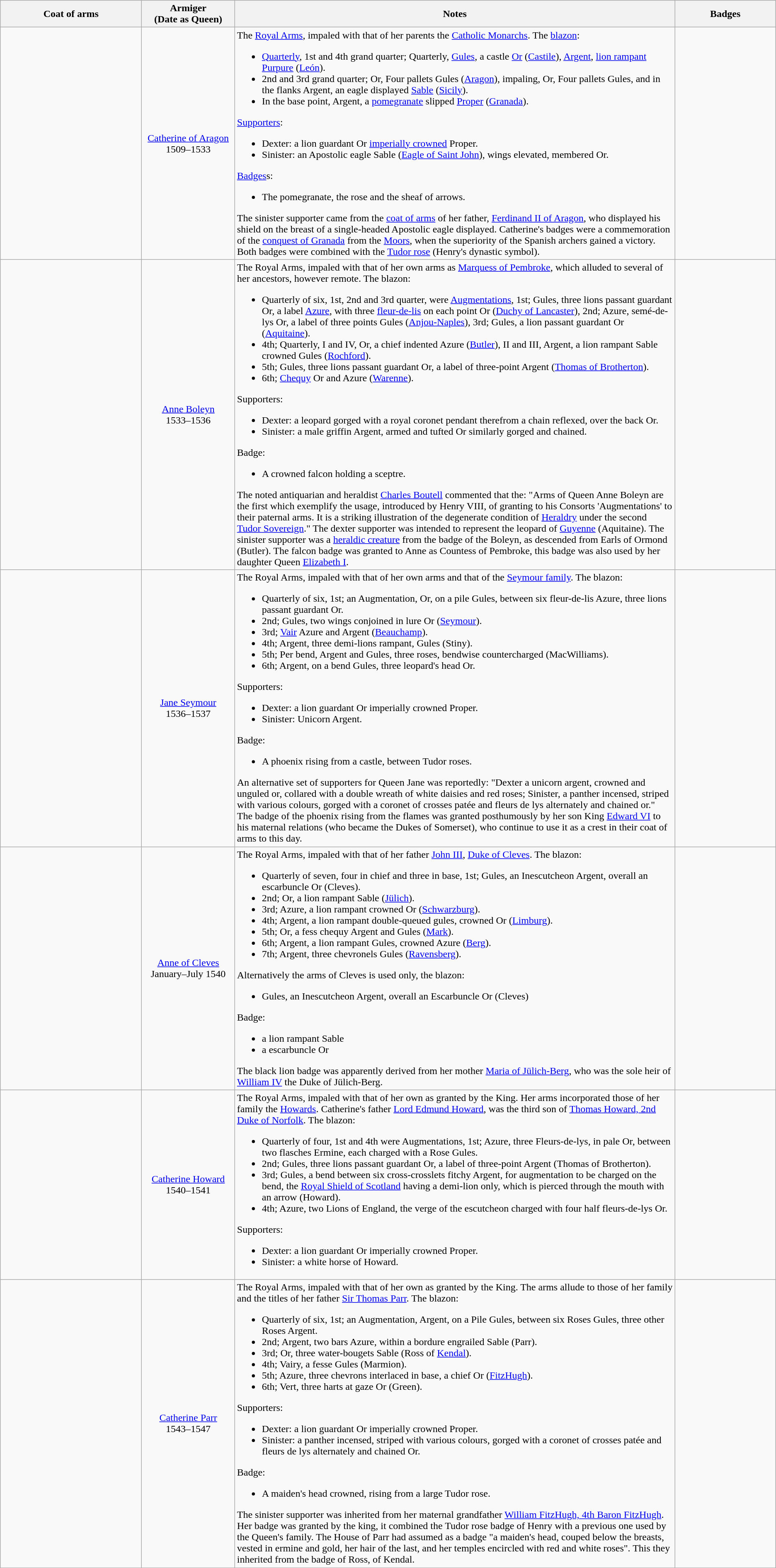<table class="wikitable">
<tr>
<th style="width: 220px;">Coat of arms</th>
<th style="width: 12%;">Armiger<br>(Date as Queen)</th>
<th>Notes</th>
<th style="width: 13%;">Badges</th>
</tr>
<tr>
<td></td>
<td style="text-align: center"><a href='#'>Catherine of Aragon</a><br>1509–1533</td>
<td>The <a href='#'>Royal Arms</a>, impaled with that of her parents the <a href='#'>Catholic Monarchs</a>. The <a href='#'>blazon</a>:<br><ul><li><a href='#'>Quarterly</a>, 1st and 4th grand quarter; Quarterly, <a href='#'>Gules</a>, a castle <a href='#'>Or</a> (<a href='#'>Castile</a>), <a href='#'>Argent</a>, <a href='#'>lion rampant</a> <a href='#'>Purpure</a> (<a href='#'>León</a>).</li><li>2nd and 3rd grand quarter; Or, Four pallets Gules (<a href='#'>Aragon</a>), impaling, Or, Four pallets Gules, and in the flanks Argent, an eagle displayed <a href='#'>Sable</a> (<a href='#'>Sicily</a>).</li><li>In the base point, Argent, a <a href='#'>pomegranate</a> slipped <a href='#'>Proper</a> (<a href='#'>Granada</a>).</li></ul><a href='#'>Supporters</a>:<ul><li>Dexter: a lion guardant Or <a href='#'>imperially crowned</a> Proper.</li><li>Sinister: an Apostolic eagle Sable (<a href='#'>Eagle of Saint John</a>), wings elevated, membered Or.</li></ul><a href='#'>Badges</a>s:<ul><li>The pomegranate, the rose and the sheaf of arrows.</li></ul>The sinister supporter came from the <a href='#'>coat of arms</a> of her father, <a href='#'>Ferdinand II of Aragon</a>, who displayed his shield on the breast of a single-headed Apostolic eagle displayed. Catherine's badges were a commemoration of the <a href='#'>conquest of Granada</a> from the <a href='#'>Moors</a>, when the superiority of the Spanish archers gained a victory. Both badges were combined with the <a href='#'>Tudor rose</a> (Henry's dynastic symbol).</td>
<td></td>
</tr>
<tr>
<td></td>
<td style="text-align: center"><a href='#'>Anne Boleyn</a><br>1533–1536</td>
<td>The Royal Arms, impaled with that of her own arms as <a href='#'>Marquess of Pembroke</a>, which alluded to several of her ancestors, however remote. The blazon:<br><ul><li>Quarterly of six, 1st, 2nd and 3rd quarter, were <a href='#'>Augmentations</a>, 1st; Gules, three lions passant guardant Or, a label <a href='#'>Azure</a>, with three <a href='#'>fleur-de-lis</a> on each point Or (<a href='#'>Duchy of Lancaster</a>), 2nd; Azure, semé-de-lys Or, a label of three points Gules (<a href='#'>Anjou-Naples</a>), 3rd; Gules, a lion passant guardant Or (<a href='#'>Aquitaine</a>).</li><li>4th; Quarterly, I and IV, Or, a chief indented Azure (<a href='#'>Butler</a>), II and III, Argent, a lion rampant Sable crowned Gules (<a href='#'>Rochford</a>).</li><li>5th; Gules, three lions passant guardant Or, a label of three-point Argent (<a href='#'>Thomas of Brotherton</a>).</li><li>6th; <a href='#'>Chequy</a> Or and Azure (<a href='#'>Warenne</a>).</li></ul>Supporters:<ul><li>Dexter: a leopard gorged with a royal coronet pendant therefrom a chain reflexed, over the back Or.</li><li>Sinister: a male griffin Argent, armed and tufted Or similarly gorged and chained.</li></ul>Badge:<ul><li>A crowned falcon holding a sceptre.</li></ul>The noted antiquarian and heraldist <a href='#'>Charles Boutell</a> commented that the: "Arms of Queen Anne Boleyn are the first which exemplify the usage, introduced by Henry VIII, of granting to his Consorts 'Augmentations' to their paternal arms. It is a striking illustration of the degenerate condition of <a href='#'>Heraldry</a> under the second <a href='#'>Tudor Sovereign</a>." The dexter supporter was intended to represent the leopard of <a href='#'>Guyenne</a> (Aquitaine). The sinister supporter was a <a href='#'>heraldic creature</a> from the badge of the Boleyn, as descended from Earls of Ormond (Butler). The falcon badge was granted to Anne as Countess of Pembroke, this badge was also used by her daughter Queen <a href='#'>Elizabeth I</a>.</td>
<td></td>
</tr>
<tr>
<td></td>
<td style="text-align: center"><a href='#'>Jane Seymour</a><br>1536–1537</td>
<td>The Royal Arms, impaled with that of her own arms and that of the <a href='#'>Seymour family</a>. The blazon:<br><ul><li>Quarterly of six, 1st; an Augmentation, Or, on a pile Gules, between six fleur-de-lis Azure, three lions passant guardant Or.</li><li>2nd; Gules, two wings conjoined in lure Or (<a href='#'>Seymour</a>).</li><li>3rd; <a href='#'>Vair</a> Azure and Argent (<a href='#'>Beauchamp</a>).</li><li>4th; Argent, three demi-lions rampant, Gules (Stiny).</li><li>5th; Per bend, Argent and Gules, three roses, bendwise countercharged (MacWilliams).</li><li>6th; Argent, on a bend Gules, three leopard's head Or.</li></ul>Supporters:<ul><li>Dexter: a lion guardant Or imperially crowned Proper.</li><li>Sinister: Unicorn Argent.</li></ul>Badge:<ul><li>A phoenix rising from a castle, between Tudor roses.</li></ul>An alternative set of supporters for Queen Jane was reportedly: "Dexter a unicorn argent, crowned and unguled or, collared with a double wreath of white daisies and red roses; Sinister, a panther incensed, striped with various colours, gorged with a coronet of crosses patée and fleurs de lys alternately and chained or." The badge of the phoenix rising from the flames was granted posthumously by her son King <a href='#'>Edward VI</a> to his maternal relations (who became the Dukes of Somerset), who continue to use it as a crest in their coat of arms to this day.</td>
<td></td>
</tr>
<tr>
<td></td>
<td style="text-align: center"><a href='#'>Anne of Cleves</a><br>January–July 1540</td>
<td>The Royal Arms, impaled with that of her father <a href='#'>John III</a>, <a href='#'>Duke of Cleves</a>. The blazon:<br><ul><li>Quarterly of seven, four in chief and three in base, 1st; Gules, an Inescutcheon Argent, overall an escarbuncle Or (Cleves).</li><li>2nd; Or, a lion rampant Sable (<a href='#'>Jülich</a>).</li><li>3rd; Azure, a lion rampant crowned Or (<a href='#'>Schwarzburg</a>).</li><li>4th; Argent, a lion rampant double-queued gules, crowned Or (<a href='#'>Limburg</a>).</li><li>5th; Or, a fess chequy Argent and Gules (<a href='#'>Mark</a>).</li><li>6th; Argent, a lion rampant Gules, crowned Azure (<a href='#'>Berg</a>).</li><li>7th; Argent, three chevronels Gules (<a href='#'>Ravensberg</a>).</li></ul>Alternatively the arms of Cleves is used only, the blazon:<ul><li>Gules, an Inescutcheon Argent, overall an Escarbuncle Or (Cleves)</li></ul>Badge:<ul><li>a lion rampant Sable</li><li>a escarbuncle Or</li></ul>The black lion badge was apparently derived from her mother <a href='#'>Maria of Jülich-Berg</a>, who was the sole heir of <a href='#'>William IV</a> the Duke of Jülich-Berg.</td>
<td></td>
</tr>
<tr>
<td></td>
<td style="text-align: center"><a href='#'>Catherine Howard</a><br>1540–1541</td>
<td>The Royal Arms, impaled with that of her own as granted by the King. Her arms incorporated those of her family the <a href='#'>Howards</a>. Catherine's father <a href='#'>Lord Edmund Howard</a>, was the third son of <a href='#'>Thomas Howard, 2nd Duke of Norfolk</a>. The blazon:<br><ul><li>Quarterly of four, 1st and 4th were Augmentations, 1st; Azure, three Fleurs-de-lys, in pale Or, between two flasches Ermine, each charged with a Rose Gules.</li><li>2nd; Gules, three lions passant guardant Or, a label of three-point Argent (Thomas of Brotherton).</li><li>3rd; Gules, a bend between six cross-crosslets fitchy Argent, for augmentation to be charged on the bend, the <a href='#'>Royal Shield of Scotland</a> having a demi-lion only, which is pierced through the mouth with an arrow (Howard).</li><li>4th; Azure, two Lions of England, the verge of the escutcheon charged with four half fleurs-de-lys Or.</li></ul>Supporters:<ul><li>Dexter: a lion guardant Or imperially crowned Proper.</li><li>Sinister: a white horse of Howard.</li></ul></td>
<td></td>
</tr>
<tr>
<td></td>
<td style="text-align: center"><a href='#'>Catherine Parr</a><br>1543–1547</td>
<td>The Royal Arms, impaled with that of her own as granted by the King. The arms allude to those of her family and the titles of her father <a href='#'>Sir Thomas Parr</a>. The blazon:<br><ul><li>Quarterly of six, 1st; an Augmentation, Argent, on a Pile Gules, between six Roses Gules, three other Roses Argent.</li><li>2nd; Argent, two bars Azure, within a bordure engrailed Sable (Parr).</li><li>3rd; Or, three water-bougets Sable (Ross of <a href='#'>Kendal</a>).</li><li>4th; Vairy, a fesse Gules (Marmion).</li><li>5th; Azure, three chevrons interlaced in base, a chief Or (<a href='#'>FitzHugh</a>).</li><li>6th; Vert, three harts at gaze Or (Green).</li></ul>Supporters:<ul><li>Dexter: a lion guardant Or imperially crowned Proper.</li><li>Sinister: a panther incensed, striped with various colours, gorged with a coronet of crosses patée and fleurs de lys alternately and chained Or.</li></ul>Badge:<ul><li>A maiden's head crowned, rising from a large Tudor rose.</li></ul>The sinister supporter was inherited from her maternal grandfather <a href='#'>William FitzHugh, 4th Baron FitzHugh</a>. Her badge was granted by the king, it combined the Tudor rose badge of Henry with a previous one used by the Queen's family. The House of Parr had assumed as a badge "a maiden's head, couped below the breasts, vested in ermine and gold, her hair of the last, and her temples encircled with red and white roses". This they inherited from the badge of Ross, of Kendal.</td>
<td></td>
</tr>
</table>
